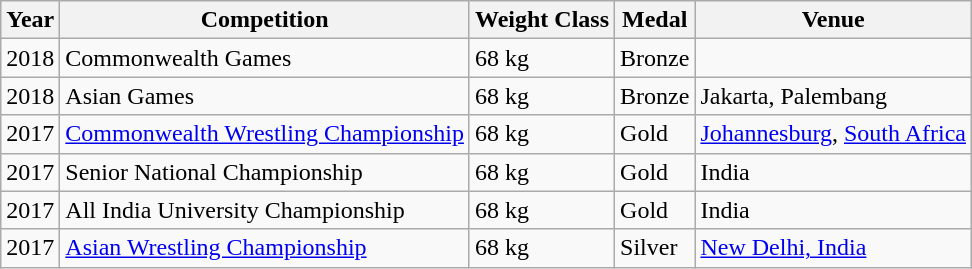<table class="wikitable">
<tr>
<th>Year</th>
<th><strong>Competition</strong></th>
<th>Weight Class</th>
<th>Medal</th>
<th>Venue</th>
</tr>
<tr>
<td>2018</td>
<td>Commonwealth Games</td>
<td>68 kg</td>
<td>Bronze</td>
<td></td>
</tr>
<tr>
<td>2018</td>
<td>Asian Games</td>
<td>68 kg</td>
<td>Bronze</td>
<td>Jakarta, Palembang</td>
</tr>
<tr>
<td>2017</td>
<td><a href='#'>Commonwealth Wrestling Championship</a></td>
<td>68 kg</td>
<td>Gold</td>
<td><a href='#'>Johannesburg</a>, <a href='#'>South Africa</a></td>
</tr>
<tr>
<td>2017</td>
<td>Senior National Championship</td>
<td>68 kg</td>
<td>Gold</td>
<td>India</td>
</tr>
<tr>
<td>2017</td>
<td>All India University Championship</td>
<td>68 kg</td>
<td>Gold</td>
<td>India</td>
</tr>
<tr>
<td>2017</td>
<td><a href='#'>Asian Wrestling Championship</a></td>
<td>68 kg</td>
<td>Silver</td>
<td><a href='#'>New Delhi, India</a></td>
</tr>
</table>
